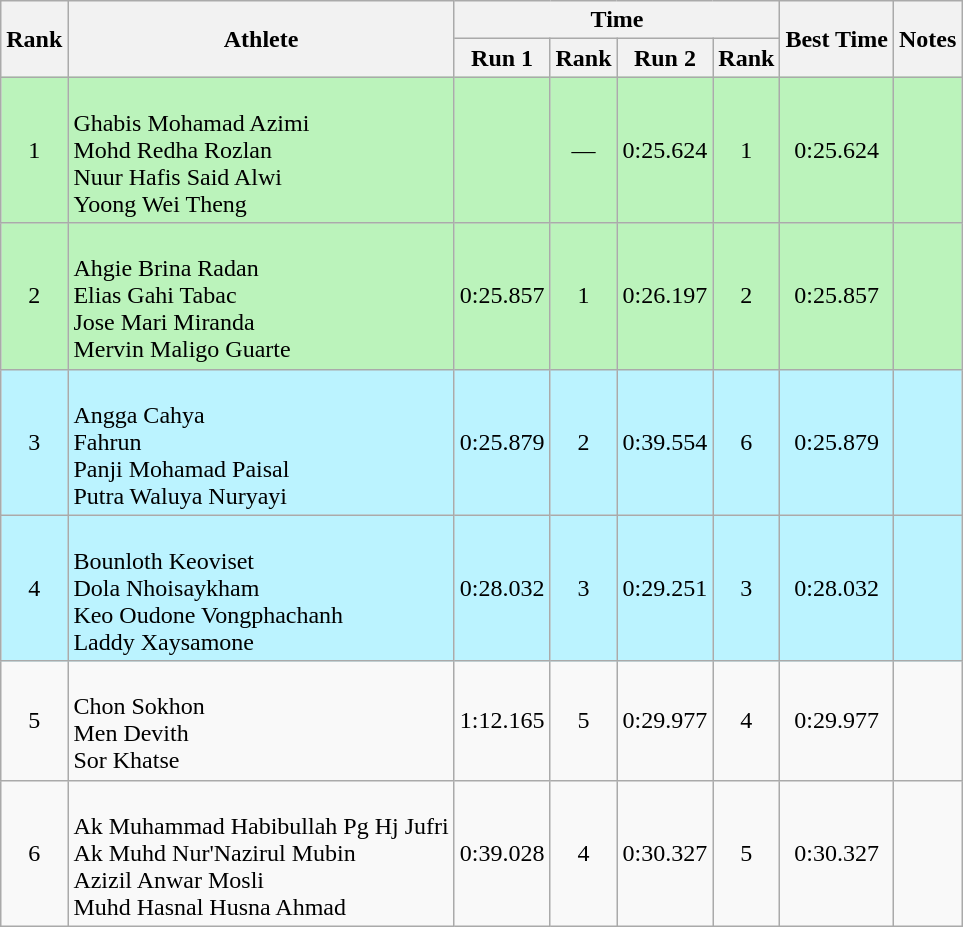<table class="wikitable sortable" style="text-align:center">
<tr>
<th rowspan="2">Rank</th>
<th rowspan="2">Athlete</th>
<th colspan="4">Time</th>
<th rowspan="2">Best Time</th>
<th rowspan="2">Notes</th>
</tr>
<tr>
<th>Run 1</th>
<th>Rank</th>
<th>Run 2</th>
<th>Rank</th>
</tr>
<tr bgcolor=bbf3bb>
<td>1</td>
<td align="left"><br>Ghabis Mohamad Azimi<br>Mohd Redha Rozlan<br>Nuur Hafis Said Alwi<br>Yoong Wei Theng</td>
<td></td>
<td>—</td>
<td>0:25.624</td>
<td>1</td>
<td>0:25.624</td>
<td></td>
</tr>
<tr bgcolor=bbf3bb>
<td>2</td>
<td align="left"><br>Ahgie Brina Radan<br>Elias Gahi Tabac<br>Jose Mari Miranda<br>Mervin Maligo Guarte</td>
<td>0:25.857</td>
<td>1</td>
<td>0:26.197</td>
<td>2</td>
<td>0:25.857</td>
<td></td>
</tr>
<tr bgcolor=BBF3FF>
<td>3</td>
<td align="left"><br>Angga Cahya<br>Fahrun<br>Panji Mohamad Paisal<br>Putra Waluya Nuryayi</td>
<td>0:25.879</td>
<td>2</td>
<td>0:39.554</td>
<td>6</td>
<td>0:25.879</td>
<td></td>
</tr>
<tr bgcolor=BBF3FF>
<td>4</td>
<td align="left"><br>Bounloth Keoviset<br>Dola Nhoisaykham<br>Keo Oudone Vongphachanh<br>Laddy Xaysamone</td>
<td>0:28.032</td>
<td>3</td>
<td>0:29.251</td>
<td>3</td>
<td>0:28.032</td>
<td></td>
</tr>
<tr>
<td>5</td>
<td align="left"><br>Chon Sokhon<br>Men Devith<br>Sor Khatse</td>
<td>1:12.165</td>
<td>5</td>
<td>0:29.977</td>
<td>4</td>
<td>0:29.977</td>
<td></td>
</tr>
<tr>
<td>6</td>
<td align="left"><br>Ak Muhammad Habibullah Pg Hj Jufri<br>Ak Muhd Nur'Nazirul Mubin<br>Azizil Anwar Mosli<br>Muhd Hasnal Husna Ahmad</td>
<td>0:39.028</td>
<td>4</td>
<td>0:30.327</td>
<td>5</td>
<td>0:30.327</td>
<td></td>
</tr>
</table>
